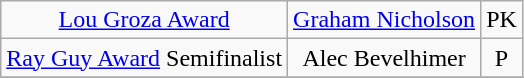<table class="wikitable sortable sortable" style="text-align: center">
<tr>
<td><a href='#'>Lou Groza Award</a></td>
<td><a href='#'>Graham Nicholson</a></td>
<td>PK</td>
</tr>
<tr>
<td><a href='#'>Ray Guy Award</a> Semifinalist</td>
<td>Alec Bevelhimer</td>
<td>P</td>
</tr>
<tr>
</tr>
</table>
